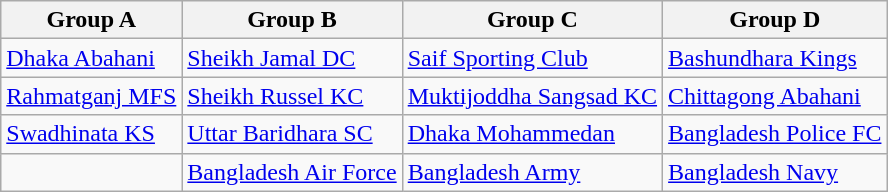<table class="wikitable" "text-align:left">
<tr>
<th align=centre>Group A</th>
<th align=centre>Group B</th>
<th align=center>Group C</th>
<th align=center>Group D</th>
</tr>
<tr>
<td><a href='#'>Dhaka Abahani</a></td>
<td><a href='#'>Sheikh Jamal DC</a></td>
<td><a href='#'>Saif Sporting Club</a></td>
<td><a href='#'>Bashundhara Kings</a></td>
</tr>
<tr>
<td><a href='#'>Rahmatganj MFS</a></td>
<td><a href='#'>Sheikh Russel KC</a></td>
<td><a href='#'>Muktijoddha Sangsad KC</a></td>
<td><a href='#'>Chittagong Abahani</a></td>
</tr>
<tr>
<td><a href='#'>Swadhinata KS</a></td>
<td><a href='#'>Uttar Baridhara SC</a></td>
<td><a href='#'>Dhaka Mohammedan</a></td>
<td><a href='#'>Bangladesh Police FC</a></td>
</tr>
<tr>
<td><br></td>
<td><a href='#'>Bangladesh Air Force</a></td>
<td><a href='#'>Bangladesh Army</a></td>
<td><a href='#'>Bangladesh Navy</a></td>
</tr>
</table>
